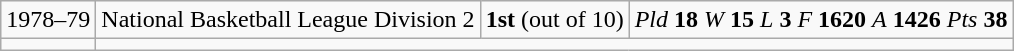<table class="wikitable">
<tr>
<td>1978–79</td>
<td>National Basketball League Division 2</td>
<td><strong>1st</strong> (out of 10)</td>
<td><em> Pld</em> <strong>18</strong>    <em>W</em> <strong>15</strong>    <em>L</em> <strong>3</strong>    <em>F</em> <strong>1620</strong>    <em>A</em> <strong>1426</strong>    <em>Pts</em> <strong>38</strong></td>
</tr>
<tr>
<td></td>
</tr>
</table>
